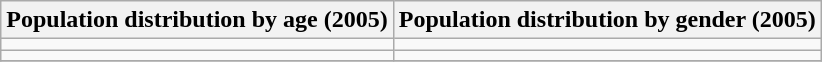<table class="wikitable">
<tr>
<th>Population distribution by age (2005)</th>
<th>Population distribution by gender (2005)</th>
</tr>
<tr>
<td></td>
<td></td>
</tr>
<tr>
<td></td>
<td></td>
</tr>
<tr>
</tr>
</table>
